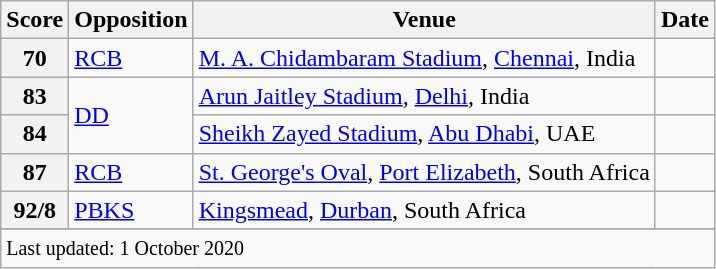<table class="wikitable">
<tr>
<th><strong>Score</strong></th>
<th><strong>Opposition</strong></th>
<th><strong>Venue</strong></th>
<th><strong>Date</strong></th>
</tr>
<tr>
<th>70</th>
<td><a href='#'>RCB</a></td>
<td><a href='#'>M. A. Chidambaram Stadium</a>, <a href='#'>Chennai</a>, India</td>
<td></td>
</tr>
<tr>
<th>83</th>
<td rowspan=2><a href='#'>DD</a></td>
<td><a href='#'>Arun Jaitley Stadium</a>, <a href='#'>Delhi</a>, India</td>
<td></td>
</tr>
<tr>
<th>84</th>
<td><a href='#'>Sheikh Zayed Stadium</a>, <a href='#'>Abu Dhabi</a>, UAE</td>
<td></td>
</tr>
<tr>
<th>87</th>
<td><a href='#'>RCB</a></td>
<td><a href='#'>St. George's Oval</a>, <a href='#'>Port Elizabeth</a>, South Africa</td>
<td></td>
</tr>
<tr>
<th>92/8</th>
<td><a href='#'>PBKS</a></td>
<td><a href='#'>Kingsmead</a>, <a href='#'>Durban</a>, South Africa</td>
<td></td>
</tr>
<tr>
</tr>
<tr class=sortbottom>
<td colspan="4"><small>Last updated: 1 October 2020</small></td>
</tr>
</table>
